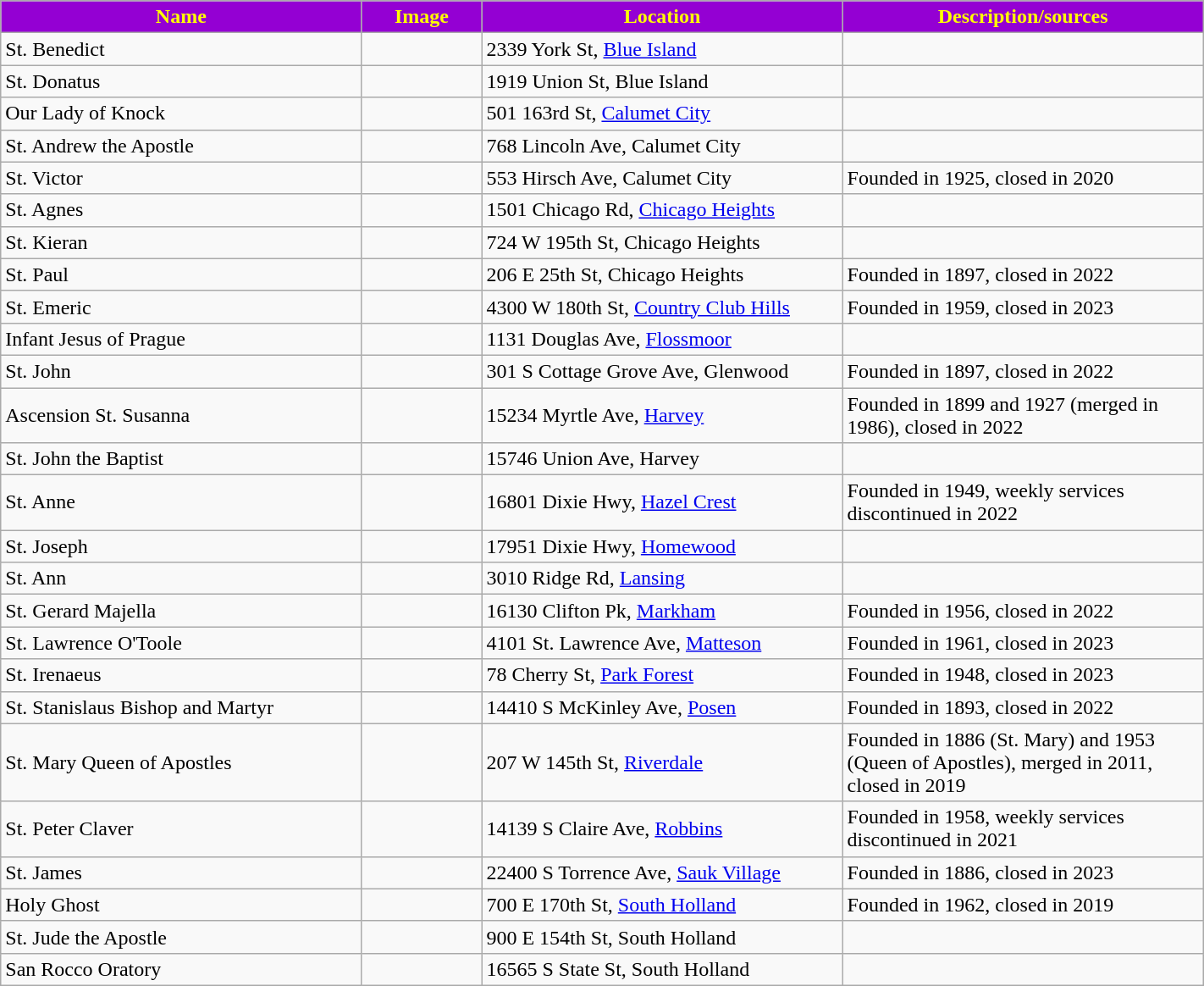<table class="wikitable sortable" style="width:75%">
<tr>
<th style="background:darkviolet; color:yellow;" width="30%"><strong>Name</strong></th>
<th style="background:darkviolet; color:yellow;" width="10%"><strong>Image</strong></th>
<th style="background:darkviolet; color:yellow;" width="30%"><strong>Location</strong></th>
<th style="background:darkviolet; color:yellow;" width="30%"><strong>Description/sources</strong></th>
</tr>
<tr>
<td>St. Benedict</td>
<td></td>
<td>2339 York St, <a href='#'>Blue Island</a></td>
<td></td>
</tr>
<tr>
<td>St. Donatus</td>
<td></td>
<td>1919 Union St, Blue Island</td>
<td></td>
</tr>
<tr>
<td>Our Lady of Knock</td>
<td></td>
<td>501 163rd St, <a href='#'>Calumet City</a></td>
<td></td>
</tr>
<tr>
<td>St. Andrew the Apostle</td>
<td></td>
<td>768 Lincoln Ave, Calumet City</td>
<td></td>
</tr>
<tr>
<td>St. Victor</td>
<td></td>
<td>553 Hirsch Ave, Calumet City</td>
<td>Founded in 1925, closed in 2020</td>
</tr>
<tr>
<td>St. Agnes</td>
<td></td>
<td>1501 Chicago Rd, <a href='#'>Chicago Heights</a></td>
<td></td>
</tr>
<tr>
<td>St. Kieran</td>
<td></td>
<td>724 W 195th St, Chicago Heights</td>
<td></td>
</tr>
<tr>
<td>St. Paul</td>
<td></td>
<td>206 E 25th St, Chicago Heights</td>
<td>Founded in 1897, closed in 2022</td>
</tr>
<tr>
<td>St. Emeric</td>
<td></td>
<td>4300 W 180th St, <a href='#'>Country Club Hills</a></td>
<td>Founded in 1959, closed in 2023</td>
</tr>
<tr>
<td>Infant Jesus of Prague</td>
<td></td>
<td>1131 Douglas Ave, <a href='#'>Flossmoor</a></td>
<td></td>
</tr>
<tr>
<td>St. John</td>
<td></td>
<td>301 S Cottage Grove Ave, Glenwood</td>
<td>Founded in 1897, closed in 2022</td>
</tr>
<tr>
<td>Ascension St. Susanna</td>
<td></td>
<td>15234 Myrtle Ave, <a href='#'>Harvey</a></td>
<td>Founded in 1899 and 1927 (merged in 1986), closed in 2022</td>
</tr>
<tr>
<td>St. John the Baptist</td>
<td></td>
<td>15746 Union Ave, Harvey</td>
<td></td>
</tr>
<tr>
<td>St. Anne</td>
<td></td>
<td>16801 Dixie Hwy, <a href='#'>Hazel Crest</a></td>
<td>Founded in 1949, weekly services discontinued in 2022</td>
</tr>
<tr>
<td>St. Joseph</td>
<td></td>
<td>17951 Dixie Hwy, <a href='#'>Homewood</a></td>
<td></td>
</tr>
<tr>
<td>St. Ann</td>
<td></td>
<td>3010 Ridge Rd, <a href='#'>Lansing</a></td>
<td></td>
</tr>
<tr>
<td>St. Gerard Majella</td>
<td></td>
<td>16130 Clifton Pk, <a href='#'>Markham</a></td>
<td>Founded in 1956, closed in 2022</td>
</tr>
<tr>
<td>St. Lawrence O'Toole</td>
<td></td>
<td>4101 St. Lawrence Ave, <a href='#'>Matteson</a></td>
<td>Founded in 1961, closed in 2023</td>
</tr>
<tr>
<td>St. Irenaeus</td>
<td></td>
<td>78 Cherry St, <a href='#'>Park Forest</a></td>
<td>Founded in 1948, closed in 2023</td>
</tr>
<tr>
<td>St. Stanislaus Bishop and Martyr</td>
<td></td>
<td>14410 S McKinley Ave, <a href='#'>Posen</a></td>
<td>Founded in 1893, closed in 2022</td>
</tr>
<tr>
<td>St. Mary Queen of Apostles</td>
<td></td>
<td>207 W 145th St, <a href='#'>Riverdale</a></td>
<td>Founded in 1886 (St. Mary) and 1953 (Queen of Apostles), merged in 2011, closed in 2019</td>
</tr>
<tr>
<td>St. Peter Claver</td>
<td></td>
<td>14139 S Claire Ave, <a href='#'>Robbins</a></td>
<td>Founded in 1958, weekly services discontinued in 2021</td>
</tr>
<tr>
<td>St. James</td>
<td></td>
<td>22400 S Torrence Ave, <a href='#'>Sauk Village</a></td>
<td>Founded in 1886, closed in 2023</td>
</tr>
<tr>
<td>Holy Ghost</td>
<td></td>
<td>700 E 170th St, <a href='#'>South Holland</a></td>
<td>Founded in 1962, closed in 2019</td>
</tr>
<tr>
<td>St. Jude the Apostle</td>
<td></td>
<td>900 E 154th St, South Holland</td>
<td></td>
</tr>
<tr>
<td>San Rocco Oratory</td>
<td></td>
<td>16565 S State St, South Holland</td>
<td></td>
</tr>
</table>
